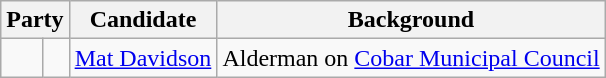<table class="wikitable">
<tr>
<th colspan="2">Party</th>
<th>Candidate</th>
<th>Background</th>
</tr>
<tr>
<td> </td>
<td></td>
<td><a href='#'>Mat Davidson</a></td>
<td>Alderman on <a href='#'>Cobar Municipal Council</a></td>
</tr>
</table>
